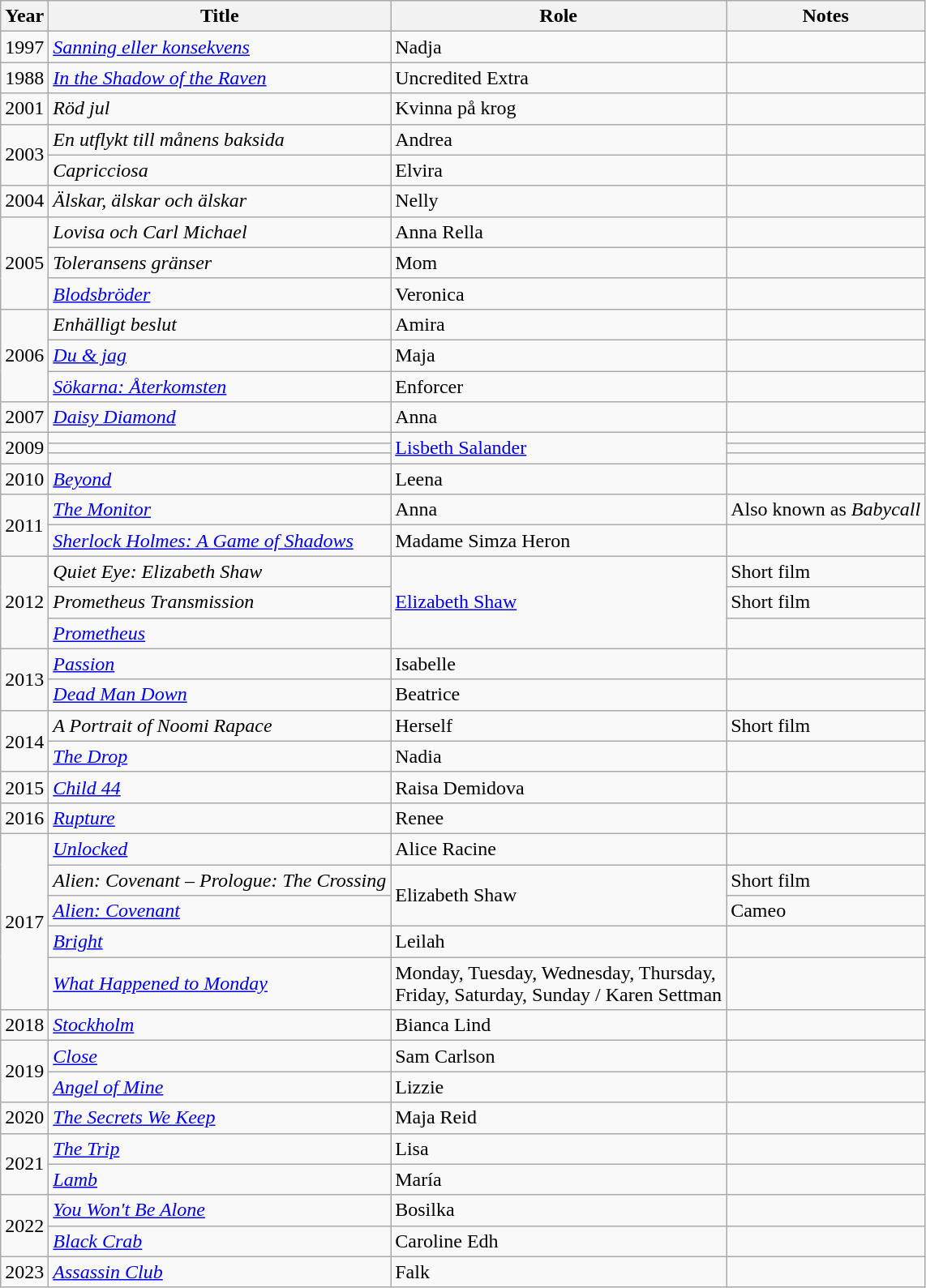<table class="wikitable sortable">
<tr>
<th>Year</th>
<th>Title</th>
<th>Role</th>
<th class="unsortable">Notes</th>
</tr>
<tr>
<td>1997</td>
<td><em><a href='#'>Sanning eller konsekvens</a></em></td>
<td>Nadja</td>
<td></td>
</tr>
<tr>
<td>1988</td>
<td><em><a href='#'>In the Shadow of the Raven</a></em></td>
<td>Uncredited Extra</td>
<td></td>
</tr>
<tr>
<td>2001</td>
<td><em>Röd jul</em></td>
<td>Kvinna på krog</td>
<td></td>
</tr>
<tr>
<td rowspan="2">2003</td>
<td><em>En utflykt till månens baksida</em></td>
<td>Andrea</td>
<td></td>
</tr>
<tr>
<td><em>Capricciosa</em></td>
<td>Elvira</td>
<td></td>
</tr>
<tr>
<td>2004</td>
<td><em>Älskar, älskar och älskar</em></td>
<td>Nelly</td>
<td></td>
</tr>
<tr>
<td rowspan="3">2005</td>
<td><em>Lovisa och Carl Michael</em></td>
<td>Anna Rella</td>
<td></td>
</tr>
<tr>
<td><em>Toleransens gränser</em></td>
<td>Mom</td>
<td></td>
</tr>
<tr>
<td><em><a href='#'>Blodsbröder</a></em></td>
<td>Veronica</td>
<td></td>
</tr>
<tr>
<td rowspan="3">2006</td>
<td><em>Enhälligt beslut</em></td>
<td>Amira</td>
<td></td>
</tr>
<tr>
<td><em><a href='#'>Du & jag</a></em></td>
<td>Maja</td>
<td></td>
</tr>
<tr>
<td><em><a href='#'>Sökarna: Återkomsten</a></em></td>
<td>Enforcer</td>
<td></td>
</tr>
<tr>
<td>2007</td>
<td><em><a href='#'>Daisy Diamond</a></em></td>
<td>Anna</td>
<td></td>
</tr>
<tr>
<td rowspan="3">2009</td>
<td><em></em></td>
<td rowspan="3"><a href='#'>Lisbeth Salander</a></td>
<td></td>
</tr>
<tr>
<td><em></em></td>
<td></td>
</tr>
<tr>
<td><em></em></td>
<td></td>
</tr>
<tr>
<td>2010</td>
<td><em><a href='#'>Beyond</a></em></td>
<td>Leena</td>
<td></td>
</tr>
<tr>
<td rowspan="2">2011</td>
<td><em><a href='#'>The Monitor</a></em></td>
<td>Anna</td>
<td>Also known as <em>Babycall</em></td>
</tr>
<tr>
<td><em><a href='#'>Sherlock Holmes: A Game of Shadows</a></em></td>
<td>Madame Simza Heron</td>
<td></td>
</tr>
<tr>
<td rowspan="3">2012</td>
<td><em>Quiet Eye: Elizabeth Shaw</em></td>
<td rowspan="3"><a href='#'>Elizabeth Shaw</a></td>
<td>Short film</td>
</tr>
<tr>
<td><em>Prometheus Transmission</em></td>
<td>Short film</td>
</tr>
<tr>
<td><em><a href='#'>Prometheus</a></em></td>
</tr>
<tr>
<td rowspan="2">2013</td>
<td><em><a href='#'>Passion</a></em></td>
<td>Isabelle</td>
<td></td>
</tr>
<tr>
<td><em><a href='#'>Dead Man Down</a></em></td>
<td>Beatrice</td>
<td></td>
</tr>
<tr>
<td rowspan="2">2014</td>
<td><em>A Portrait of Noomi Rapace</em></td>
<td>Herself</td>
<td>Short film</td>
</tr>
<tr>
<td><em><a href='#'>The Drop</a></em></td>
<td>Nadia</td>
<td></td>
</tr>
<tr>
<td>2015</td>
<td><em><a href='#'>Child 44</a></em></td>
<td>Raisa Demidova</td>
<td></td>
</tr>
<tr>
<td>2016</td>
<td><em><a href='#'>Rupture</a></em></td>
<td>Renee</td>
<td></td>
</tr>
<tr>
<td rowspan="5">2017</td>
<td><em><a href='#'>Unlocked</a></em></td>
<td>Alice Racine</td>
<td></td>
</tr>
<tr>
<td><em>Alien: Covenant – Prologue: The Crossing</em></td>
<td rowspan="2">Elizabeth Shaw</td>
<td>Short film</td>
</tr>
<tr>
<td><em><a href='#'>Alien: Covenant</a></em></td>
<td>Cameo</td>
</tr>
<tr>
<td><em><a href='#'>Bright</a></em></td>
<td>Leilah</td>
<td></td>
</tr>
<tr>
<td><em><a href='#'>What Happened to Monday</a></em></td>
<td>Monday, Tuesday, Wednesday, Thursday,<br> Friday, Saturday, Sunday / Karen Settman</td>
<td></td>
</tr>
<tr>
<td>2018</td>
<td><em><a href='#'>Stockholm</a></em></td>
<td>Bianca Lind</td>
<td></td>
</tr>
<tr>
<td rowspan="2">2019</td>
<td><em><a href='#'>Close</a></em></td>
<td>Sam Carlson</td>
<td></td>
</tr>
<tr>
<td><em><a href='#'>Angel of Mine</a></em></td>
<td>Lizzie</td>
<td></td>
</tr>
<tr>
<td>2020</td>
<td><em><a href='#'>The Secrets We Keep</a></em></td>
<td>Maja Reid</td>
<td></td>
</tr>
<tr>
<td rowspan="2">2021</td>
<td><em><a href='#'>The Trip</a></em></td>
<td>Lisa</td>
<td></td>
</tr>
<tr>
<td><em><a href='#'>Lamb</a></em></td>
<td>María</td>
<td></td>
</tr>
<tr>
<td rowspan="2">2022</td>
<td><em><a href='#'>You Won't Be Alone</a></em></td>
<td>Bosilka</td>
<td></td>
</tr>
<tr>
<td><em><a href='#'>Black Crab</a></em></td>
<td>Caroline Edh</td>
<td></td>
</tr>
<tr>
<td rowspan="1">2023</td>
<td><em><a href='#'>Assassin Club</a></em></td>
<td>Falk</td>
<td></td>
</tr>
</table>
